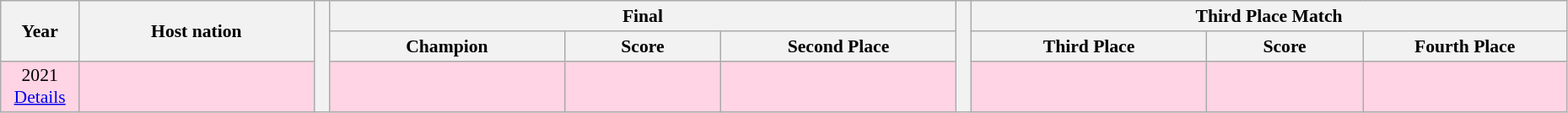<table class="wikitable" style="font-size: 90%; text-align: center; width: 98%;">
<tr>
<th rowspan=2 width="5%">Year</th>
<th rowspan=2 width="15%">Host nation</th>
<th width="1%" rowspan=5></th>
<th colspan=3>Final</th>
<th width="1%" rowspan=5></th>
<th colspan=3>Third Place Match</th>
</tr>
<tr>
<th width="15%">Champion</th>
<th width="10%">Score</th>
<th width="15%">Second Place</th>
<th width="15%">Third Place</th>
<th width="10%">Score</th>
<th width="15%">Fourth Place</th>
</tr>
<tr align="center" bgcolor="#ffd4e4">
<td>2021<br><a href='#'>Details</a></td>
<td align=left></td>
<td><strong></strong></td>
<td></td>
<td></td>
<td></td>
<td></td>
<td></td>
</tr>
</table>
